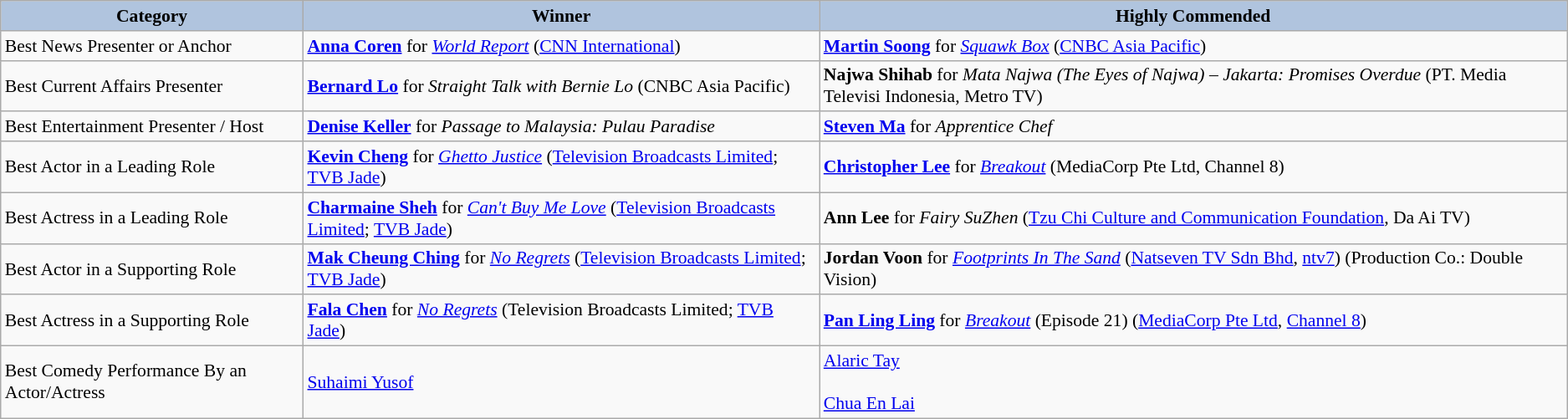<table class="wikitable" style="font-size:90%" cellpadding="5">
<tr style="text-align:center;">
<th style="background:#B0C4DE;">Category</th>
<th style="background:#B0C4DE;">Winner</th>
<th style="background:#B0C4DE;">Highly Commended</th>
</tr>
<tr>
<td>Best News Presenter or Anchor</td>
<td> <strong><a href='#'>Anna Coren</a></strong> for <em><a href='#'>World Report</a></em> (<a href='#'>CNN International</a>)</td>
<td> <strong><a href='#'>Martin Soong</a></strong> for <em><a href='#'>Squawk Box</a></em> (<a href='#'>CNBC Asia Pacific</a>)</td>
</tr>
<tr>
<td>Best Current Affairs Presenter</td>
<td> <strong><a href='#'>Bernard Lo</a></strong> for <em>Straight Talk with Bernie Lo</em> (CNBC Asia Pacific)</td>
<td> <strong>Najwa Shihab</strong> for <em>Mata Najwa (The Eyes of Najwa) – Jakarta: Promises Overdue</em> (PT. Media Televisi Indonesia, Metro TV)</td>
</tr>
<tr>
<td>Best Entertainment Presenter / Host</td>
<td> <strong><a href='#'>Denise Keller</a></strong> for <em>Passage to Malaysia: Pulau Paradise</em></td>
<td>  <strong><a href='#'>Steven Ma</a></strong> for <em>Apprentice Chef</em></td>
</tr>
<tr>
<td>Best Actor in a Leading Role</td>
<td> <strong><a href='#'>Kevin Cheng</a></strong> for <em><a href='#'>Ghetto Justice</a></em> (<a href='#'>Television Broadcasts Limited</a>; <a href='#'>TVB Jade</a>)</td>
<td> <strong><a href='#'>Christopher Lee</a></strong> for <em><a href='#'>Breakout</a></em> (MediaCorp Pte Ltd, Channel 8)</td>
</tr>
<tr>
<td>Best Actress in a Leading Role</td>
<td> <strong><a href='#'>Charmaine Sheh</a></strong> for <em><a href='#'>Can't Buy Me Love</a></em> (<a href='#'>Television Broadcasts Limited</a>; <a href='#'>TVB Jade</a>)</td>
<td> <strong>Ann Lee</strong> for <em>Fairy SuZhen</em> (<a href='#'>Tzu Chi Culture and Communication Foundation</a>, Da Ai TV)</td>
</tr>
<tr>
<td>Best Actor in a Supporting Role</td>
<td> <strong><a href='#'>Mak Cheung Ching</a></strong> for <em><a href='#'>No Regrets</a></em> (<a href='#'>Television Broadcasts Limited</a>; <a href='#'>TVB Jade</a>)</td>
<td> <strong>Jordan Voon</strong> for <em><a href='#'>Footprints In The Sand</a></em> (<a href='#'>Natseven TV Sdn Bhd</a>, <a href='#'>ntv7</a>) (Production Co.: Double Vision)</td>
</tr>
<tr>
<td>Best Actress in a Supporting Role</td>
<td> <strong><a href='#'>Fala Chen</a></strong> for <em><a href='#'>No Regrets</a></em> (Television Broadcasts Limited; <a href='#'>TVB Jade</a>)</td>
<td> <strong><a href='#'>Pan Ling Ling</a></strong> for <em><a href='#'>Breakout</a></em> (Episode 21) (<a href='#'>MediaCorp Pte Ltd</a>, <a href='#'>Channel 8</a>)</td>
</tr>
<tr>
<td>Best Comedy Performance By an Actor/Actress</td>
<td> <a href='#'>Suhaimi Yusof</a></td>
<td> <a href='#'>Alaric Tay</a> <br><br> <a href='#'>Chua En Lai</a></td>
</tr>
</table>
